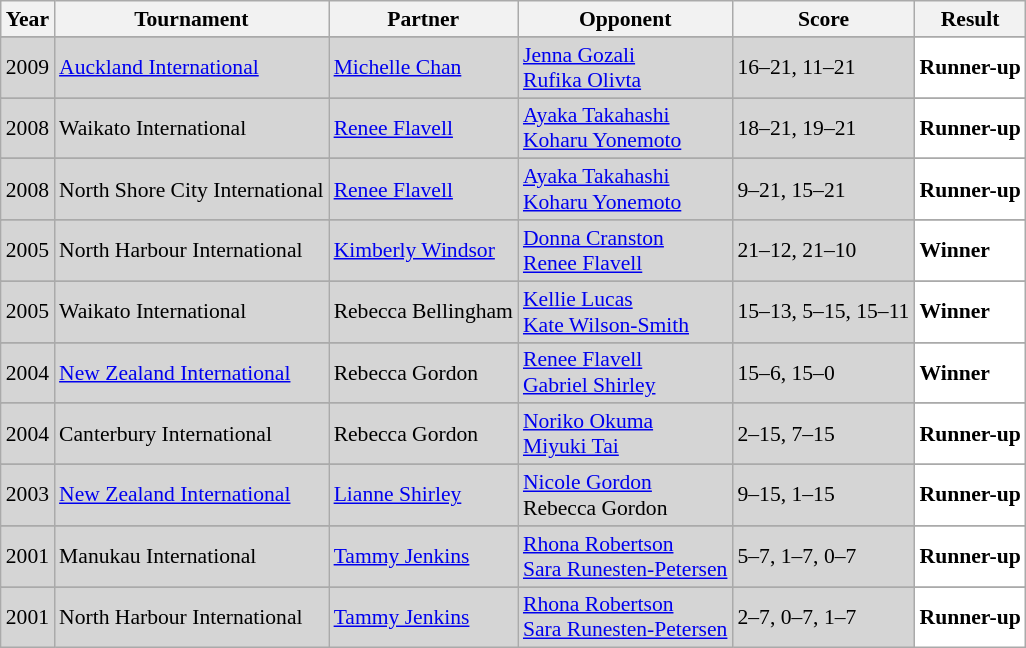<table class="sortable wikitable" style="font-size: 90%;">
<tr>
<th>Year</th>
<th>Tournament</th>
<th>Partner</th>
<th>Opponent</th>
<th>Score</th>
<th>Result</th>
</tr>
<tr>
</tr>
<tr style="background:#D5D5D5">
<td align="center">2009</td>
<td align="left"><a href='#'>Auckland International</a></td>
<td align="left"> <a href='#'>Michelle Chan</a></td>
<td align="left"> <a href='#'>Jenna Gozali</a><br> <a href='#'>Rufika Olivta</a></td>
<td align="left">16–21, 11–21</td>
<td style="text-align:left; background:white"> <strong>Runner-up</strong></td>
</tr>
<tr>
</tr>
<tr style="background:#D5D5D5">
<td align="center">2008</td>
<td align="left">Waikato International</td>
<td align="left"> <a href='#'>Renee Flavell</a></td>
<td align="left"> <a href='#'>Ayaka Takahashi</a><br> <a href='#'>Koharu Yonemoto</a></td>
<td align="left">18–21, 19–21</td>
<td style="text-align:left; background:white"> <strong>Runner-up</strong></td>
</tr>
<tr>
</tr>
<tr style="background:#D5D5D5">
<td align="center">2008</td>
<td align="left">North Shore City International</td>
<td align="left"> <a href='#'>Renee Flavell</a></td>
<td align="left"> <a href='#'>Ayaka Takahashi</a><br> <a href='#'>Koharu Yonemoto</a></td>
<td align="left">9–21, 15–21</td>
<td style="text-align:left; background:white"> <strong>Runner-up</strong></td>
</tr>
<tr>
</tr>
<tr style="background:#D5D5D5">
<td align="center">2005</td>
<td align="left">North Harbour International</td>
<td align="left"> <a href='#'>Kimberly Windsor</a></td>
<td align="left"> <a href='#'>Donna Cranston</a><br> <a href='#'>Renee Flavell</a></td>
<td align="left">21–12, 21–10</td>
<td style="text-align:left; background:white"> <strong>Winner</strong></td>
</tr>
<tr>
</tr>
<tr style="background:#D5D5D5">
<td align="center">2005</td>
<td align="left">Waikato International</td>
<td align="left"> Rebecca Bellingham</td>
<td align="left"> <a href='#'>Kellie Lucas</a><br> <a href='#'>Kate Wilson-Smith</a></td>
<td align="left">15–13, 5–15, 15–11</td>
<td style="text-align:left; background:white"> <strong>Winner</strong></td>
</tr>
<tr>
</tr>
<tr style="background:#D5D5D5">
<td align="center">2004</td>
<td align="left"><a href='#'>New Zealand International</a></td>
<td align="left"> Rebecca Gordon</td>
<td align="left"> <a href='#'>Renee Flavell</a><br> <a href='#'>Gabriel Shirley</a></td>
<td align="left">15–6, 15–0</td>
<td style="text-align:left; background:white"> <strong>Winner</strong></td>
</tr>
<tr>
</tr>
<tr style="background:#D5D5D5">
<td align="center">2004</td>
<td align="left">Canterbury International</td>
<td align="left"> Rebecca Gordon</td>
<td align="left"> <a href='#'>Noriko Okuma</a><br> <a href='#'>Miyuki Tai</a></td>
<td align="left">2–15, 7–15</td>
<td style="text-align:left; background:white"> <strong>Runner-up</strong></td>
</tr>
<tr>
</tr>
<tr style="background:#D5D5D5">
<td align="center">2003</td>
<td align="left"><a href='#'>New Zealand International</a></td>
<td align="left"> <a href='#'>Lianne Shirley</a></td>
<td align="left"> <a href='#'>Nicole Gordon</a><br> Rebecca Gordon</td>
<td align="left">9–15, 1–15</td>
<td style="text-align:left; background:white"> <strong>Runner-up</strong></td>
</tr>
<tr>
</tr>
<tr style="background:#D5D5D5">
<td align="center">2001</td>
<td align="left">Manukau International</td>
<td align="left"> <a href='#'>Tammy Jenkins</a></td>
<td align="left"> <a href='#'>Rhona Robertson</a><br> <a href='#'>Sara Runesten-Petersen</a></td>
<td align="left">5–7, 1–7, 0–7</td>
<td style="text-align:left; background:white"> <strong>Runner-up</strong></td>
</tr>
<tr>
</tr>
<tr style="background:#D5D5D5">
<td align="center">2001</td>
<td align="left">North Harbour International</td>
<td align="left"> <a href='#'>Tammy Jenkins</a></td>
<td align="left"> <a href='#'>Rhona Robertson</a><br> <a href='#'>Sara Runesten-Petersen</a></td>
<td align="left">2–7, 0–7, 1–7</td>
<td style="text-align:left; background:white"> <strong>Runner-up</strong></td>
</tr>
</table>
